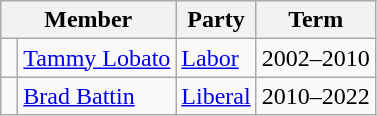<table class="wikitable">
<tr>
<th colspan="2">Member</th>
<th>Party</th>
<th>Term</th>
</tr>
<tr>
<td> </td>
<td><a href='#'>Tammy Lobato</a></td>
<td><a href='#'>Labor</a></td>
<td>2002–2010</td>
</tr>
<tr>
<td> </td>
<td><a href='#'>Brad Battin</a></td>
<td><a href='#'>Liberal</a></td>
<td>2010–2022</td>
</tr>
</table>
